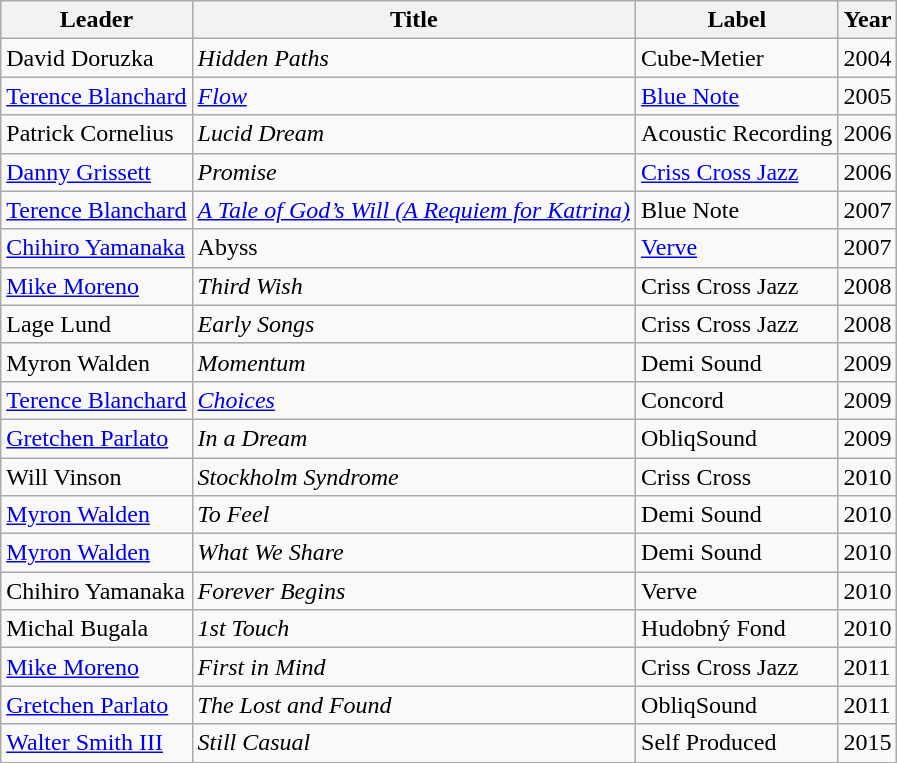<table class="wikitable sortable">
<tr>
<th>Leader</th>
<th>Title</th>
<th>Label</th>
<th>Year</th>
</tr>
<tr>
<td>David Doruzka</td>
<td><em>Hidden Paths</em></td>
<td>Cube-Metier</td>
<td>2004</td>
</tr>
<tr>
<td><a href='#'>Terence Blanchard</a></td>
<td><em><a href='#'>Flow</a></em></td>
<td><a href='#'>Blue Note</a></td>
<td>2005</td>
</tr>
<tr>
<td>Patrick Cornelius</td>
<td><em>Lucid Dream</em></td>
<td>Acoustic Recording</td>
<td>2006</td>
</tr>
<tr>
<td><a href='#'>Danny Grissett</a></td>
<td><em>Promise</em></td>
<td><a href='#'>Criss Cross Jazz</a></td>
<td>2006</td>
</tr>
<tr>
<td><a href='#'>Terence Blanchard</a></td>
<td><em><a href='#'>A Tale of God’s Will (A Requiem for Katrina)</a></em></td>
<td>Blue Note</td>
<td>2007</td>
</tr>
<tr>
<td><a href='#'>Chihiro Yamanaka</a></td>
<td>Abyss</td>
<td><a href='#'>Verve</a></td>
<td>2007</td>
</tr>
<tr>
<td><a href='#'>Mike Moreno</a></td>
<td><em>Third Wish</em></td>
<td>Criss Cross Jazz</td>
<td>2008</td>
</tr>
<tr>
<td>Lage Lund</td>
<td><em>Early Songs</em></td>
<td>Criss Cross Jazz</td>
<td>2008</td>
</tr>
<tr>
<td>Myron Walden</td>
<td><em>Momentum</em></td>
<td>Demi Sound</td>
<td>2009</td>
</tr>
<tr>
<td><a href='#'>Terence Blanchard</a></td>
<td><em><a href='#'>Choices</a></em></td>
<td>Concord</td>
<td>2009</td>
</tr>
<tr>
<td><a href='#'>Gretchen Parlato</a></td>
<td><em>In a Dream</em></td>
<td>ObliqSound</td>
<td>2009</td>
</tr>
<tr>
<td>Will Vinson</td>
<td><em>Stockholm Syndrome</em></td>
<td>Criss Cross</td>
<td>2010</td>
</tr>
<tr>
<td><a href='#'>Myron Walden</a></td>
<td><em>To Feel</em></td>
<td>Demi Sound</td>
<td>2010</td>
</tr>
<tr>
<td><a href='#'>Myron Walden</a></td>
<td><em>What We Share</em></td>
<td>Demi Sound</td>
<td>2010</td>
</tr>
<tr>
<td>Chihiro Yamanaka</td>
<td><em>Forever Begins</em></td>
<td>Verve</td>
<td>2010</td>
</tr>
<tr>
<td>Michal Bugala</td>
<td><em>1st Touch</em></td>
<td>Hudobný Fond</td>
<td>2010</td>
</tr>
<tr>
<td><a href='#'>Mike Moreno</a></td>
<td><em>First in Mind</em></td>
<td>Criss Cross Jazz</td>
<td>2011</td>
</tr>
<tr>
<td><a href='#'>Gretchen Parlato</a></td>
<td><em>The Lost and Found</em></td>
<td>ObliqSound</td>
<td>2011</td>
</tr>
<tr>
<td><a href='#'>Walter Smith III</a></td>
<td><em>Still Casual</em></td>
<td>Self Produced</td>
<td>2015</td>
</tr>
</table>
